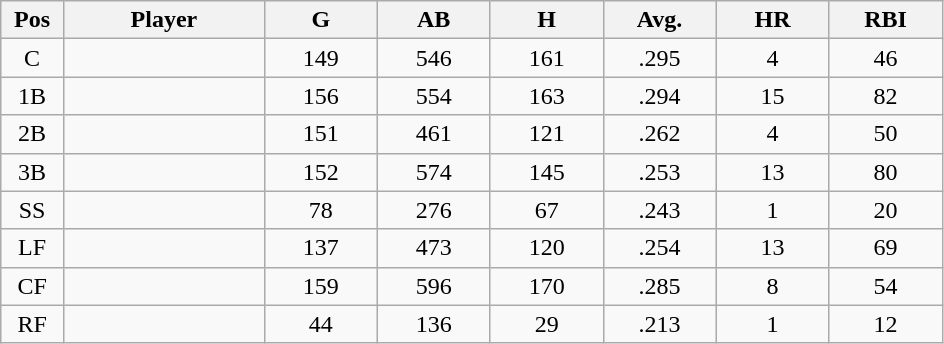<table class="wikitable sortable">
<tr>
<th bgcolor="#DDDDFF" width="5%">Pos</th>
<th bgcolor="#DDDDFF" width="16%">Player</th>
<th bgcolor="#DDDDFF" width="9%">G</th>
<th bgcolor="#DDDDFF" width="9%">AB</th>
<th bgcolor="#DDDDFF" width="9%">H</th>
<th bgcolor="#DDDDFF" width="9%">Avg.</th>
<th bgcolor="#DDDDFF" width="9%">HR</th>
<th bgcolor="#DDDDFF" width="9%">RBI</th>
</tr>
<tr align="center">
<td>C</td>
<td></td>
<td>149</td>
<td>546</td>
<td>161</td>
<td>.295</td>
<td>4</td>
<td>46</td>
</tr>
<tr align="center">
<td>1B</td>
<td></td>
<td>156</td>
<td>554</td>
<td>163</td>
<td>.294</td>
<td>15</td>
<td>82</td>
</tr>
<tr align="center">
<td>2B</td>
<td></td>
<td>151</td>
<td>461</td>
<td>121</td>
<td>.262</td>
<td>4</td>
<td>50</td>
</tr>
<tr align="center">
<td>3B</td>
<td></td>
<td>152</td>
<td>574</td>
<td>145</td>
<td>.253</td>
<td>13</td>
<td>80</td>
</tr>
<tr align="center">
<td>SS</td>
<td></td>
<td>78</td>
<td>276</td>
<td>67</td>
<td>.243</td>
<td>1</td>
<td>20</td>
</tr>
<tr align="center">
<td>LF</td>
<td></td>
<td>137</td>
<td>473</td>
<td>120</td>
<td>.254</td>
<td>13</td>
<td>69</td>
</tr>
<tr align="center">
<td>CF</td>
<td></td>
<td>159</td>
<td>596</td>
<td>170</td>
<td>.285</td>
<td>8</td>
<td>54</td>
</tr>
<tr align="center">
<td>RF</td>
<td></td>
<td>44</td>
<td>136</td>
<td>29</td>
<td>.213</td>
<td>1</td>
<td>12</td>
</tr>
</table>
